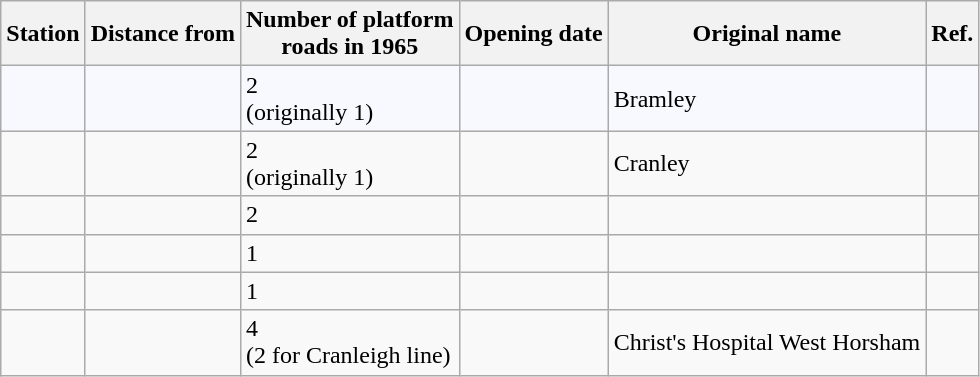<table class="wikitable sortable collapsible">
<tr>
<th scope="col">Station</th>
<th scope="col">Distance from<br></th>
<th scope="col">Number of platform<br>roads in 1965</th>
<th scope="col">Opening date</th>
<th scope="col" class="unsortable">Original name</th>
<th scope="col" class="unsortable">Ref.</th>
</tr>
<tr style="background:#F8F8FF">
<td></td>
<td></td>
<td>2<br>(originally 1)</td>
<td></td>
<td>Bramley</td>
<td></td>
</tr>
<tr>
<td></td>
<td></td>
<td>2<br>(originally 1)</td>
<td></td>
<td>Cranley</td>
<td></td>
</tr>
<tr>
<td></td>
<td></td>
<td>2</td>
<td></td>
<td></td>
<td></td>
</tr>
<tr>
<td></td>
<td></td>
<td>1</td>
<td></td>
<td></td>
<td></td>
</tr>
<tr>
<td></td>
<td></td>
<td>1</td>
<td></td>
<td></td>
<td></td>
</tr>
<tr>
<td></td>
<td></td>
<td>4<br>(2 for Cranleigh line)</td>
<td></td>
<td>Christ's Hospital West Horsham</td>
<td></td>
</tr>
</table>
